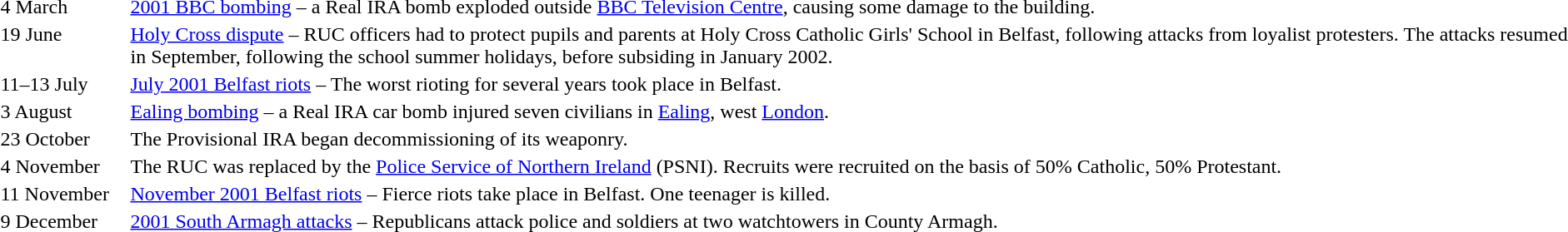<table width=100%>
<tr>
<td style="width:100px; vertical-align:top;">4 March</td>
<td><a href='#'>2001 BBC bombing</a> – a Real IRA bomb exploded outside <a href='#'>BBC Television Centre</a>, causing some damage to the building.</td>
</tr>
<tr>
<td valign="top">19 June</td>
<td><a href='#'>Holy Cross dispute</a> – RUC officers had to protect pupils and parents at Holy Cross Catholic Girls' School in Belfast, following attacks from loyalist protesters. The attacks resumed in September, following the school summer holidays, before subsiding in January 2002.</td>
</tr>
<tr>
<td valign="top">11–13 July</td>
<td><a href='#'>July 2001 Belfast riots</a> – The worst rioting for several years took place in Belfast.</td>
</tr>
<tr>
<td valign="top">3 August</td>
<td><a href='#'>Ealing bombing</a> – a Real IRA car bomb injured seven civilians in <a href='#'>Ealing</a>, west <a href='#'>London</a>.</td>
</tr>
<tr>
<td valign="top">23 October</td>
<td>The Provisional IRA began decommissioning of its weaponry.</td>
</tr>
<tr>
<td valign="top">4 November</td>
<td>The RUC was replaced by the <a href='#'>Police Service of Northern Ireland</a> (PSNI). Recruits were recruited on the basis of 50% Catholic, 50% Protestant.</td>
</tr>
<tr>
<td valign="top">11 November</td>
<td><a href='#'>November 2001 Belfast riots</a> – Fierce riots take place in Belfast. One teenager is killed.</td>
</tr>
<tr>
<td valign="top">9 December</td>
<td><a href='#'>2001 South Armagh attacks</a> – Republicans attack police and soldiers at two watchtowers in County Armagh.</td>
</tr>
</table>
